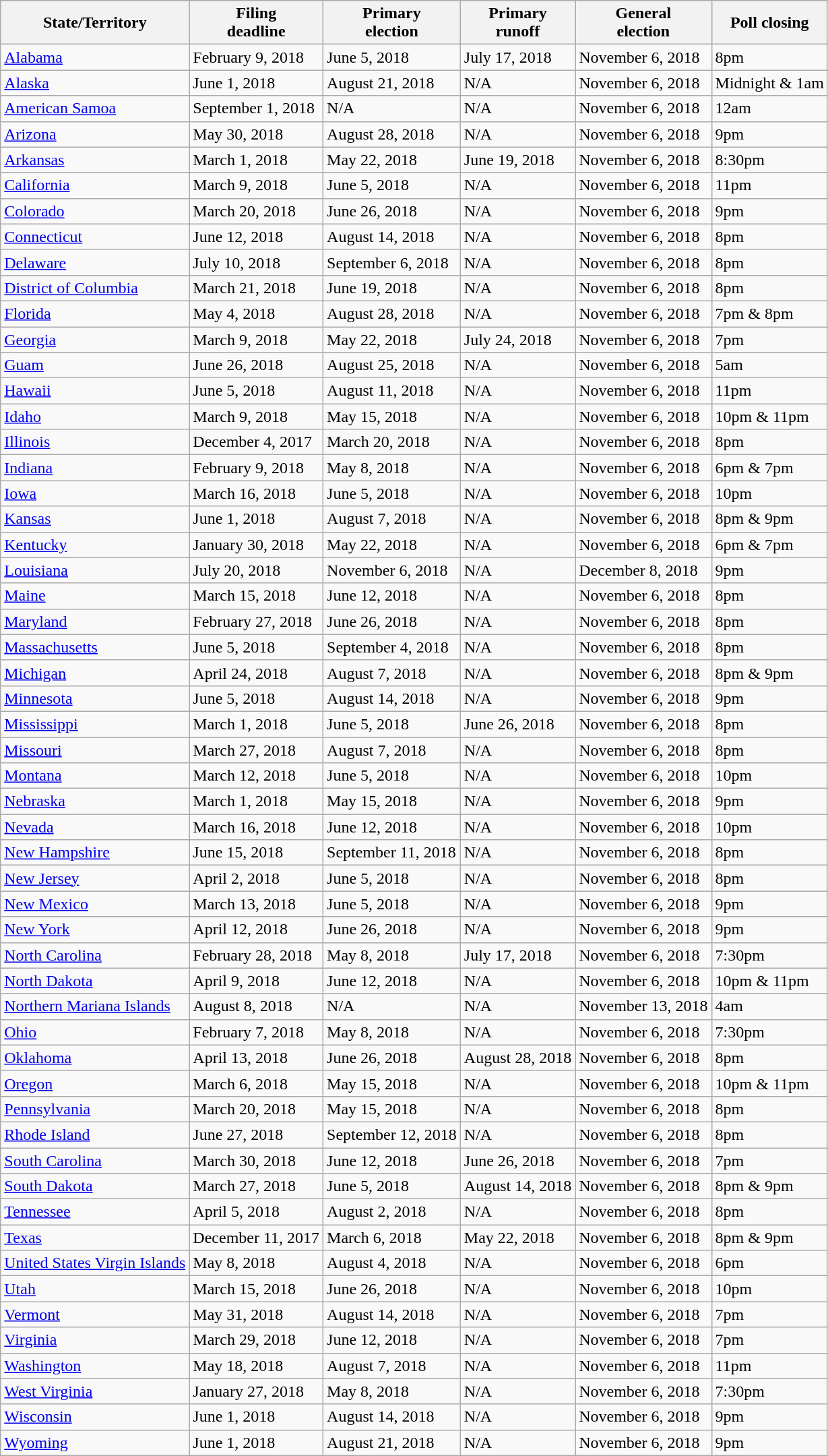<table class="wikitable sortable mw-collapsible mw-collapsed">
<tr>
<th>State/Territory</th>
<th>Filing<br>deadline</th>
<th>Primary<br>election</th>
<th>Primary<br>runoff<br></th>
<th>General<br>election</th>
<th>Poll closing<br></th>
</tr>
<tr>
<td nowrap><a href='#'>Alabama</a></td>
<td data-sort-value="February 9, 2018">February 9, 2018</td>
<td data-sort-value="June 5, 2018">June 5, 2018</td>
<td data-sort-value="July 17, 2018">July 17, 2018</td>
<td data-sort-value="November 6, 2018">November 6, 2018</td>
<td data-sort-value=2000>8pm</td>
</tr>
<tr>
<td nowrap><a href='#'>Alaska</a></td>
<td data-sort-value="June 1, 2018">June 1, 2018</td>
<td data-sort-value="August 21, 2018">August 21, 2018</td>
<td data-sort-value="December 31, 2018">N/A</td>
<td data-sort-value="November 6, 2018">November 6, 2018</td>
<td data-sort-value=2400>Midnight & 1am</td>
</tr>
<tr>
<td nowrap><a href='#'>American Samoa</a></td>
<td data-sort-value="September 1, 2018">September 1, 2018</td>
<td data-sort-value="December 31, 2018">N/A</td>
<td data-sort-value="December 31, 2018">N/A</td>
<td data-sort-value="November 6, 2018">November 6, 2018</td>
<td data-sort-value=2400>12am</td>
</tr>
<tr>
<td nowrap><a href='#'>Arizona</a></td>
<td data-sort-value="May 30, 2018">May 30, 2018</td>
<td data-sort-value="August 28, 2018">August 28, 2018</td>
<td data-sort-value="December 31, 2018">N/A</td>
<td data-sort-value="November 6, 2018">November 6, 2018</td>
<td data-sort-value=2100>9pm</td>
</tr>
<tr>
<td nowrap><a href='#'>Arkansas</a></td>
<td data-sort-value="March 1, 2018">March 1, 2018</td>
<td data-sort-value="May 22, 2018">May 22, 2018</td>
<td data-sort-value="June 19, 2018">June 19, 2018</td>
<td data-sort-value="November 6, 2018">November 6, 2018</td>
<td data-sort-value=2030>8:30pm</td>
</tr>
<tr>
<td nowrap><a href='#'>California</a></td>
<td data-sort-value="March 9, 2018">March 9, 2018</td>
<td data-sort-value="June 5, 2018">June 5, 2018</td>
<td data-sort-value="December 31, 2018">N/A</td>
<td data-sort-value="November 6, 2018">November 6, 2018</td>
<td data-sort-value=2300>11pm</td>
</tr>
<tr>
<td nowrap><a href='#'>Colorado</a></td>
<td data-sort-value="March 20, 2018">March 20, 2018</td>
<td data-sort-value="June 26, 2018">June 26, 2018</td>
<td data-sort-value="December 31, 2018">N/A</td>
<td data-sort-value="November 6, 2018">November 6, 2018</td>
<td data-sort-value=2100>9pm</td>
</tr>
<tr>
<td nowrap><a href='#'>Connecticut</a></td>
<td data-sort-value="June 12, 2018">June 12, 2018</td>
<td data-sort-value="August 14, 2018">August 14, 2018</td>
<td data-sort-value="December 31, 2018">N/A</td>
<td data-sort-value="November 6, 2018">November 6, 2018</td>
<td data-sort-value=2000>8pm</td>
</tr>
<tr>
<td nowrap><a href='#'>Delaware</a></td>
<td data-sort-value="July 10, 2018">July 10, 2018</td>
<td data-sort-value="September 6, 2018">September 6, 2018</td>
<td data-sort-value="December 31, 2018">N/A</td>
<td data-sort-value="November 6, 2018">November 6, 2018</td>
<td data-sort-value=2000>8pm</td>
</tr>
<tr>
<td nowrap><a href='#'>District of Columbia</a></td>
<td data-sort-value="March 21, 2018">March 21, 2018</td>
<td data-sort-value="June 19, 2018">June 19, 2018</td>
<td data-sort-value="December 31, 2018">N/A</td>
<td data-sort-value="November 6, 2018">November 6, 2018</td>
<td data-sort-value=2000>8pm</td>
</tr>
<tr>
<td nowrap><a href='#'>Florida</a></td>
<td data-sort-value="May 4, 2018">May 4, 2018</td>
<td data-sort-value="August 28, 2018">August 28, 2018</td>
<td data-sort-value="December 31, 2018">N/A</td>
<td data-sort-value="November 6, 2018">November 6, 2018</td>
<td data-sort-value=1920>7pm & 8pm</td>
</tr>
<tr>
<td nowrap><a href='#'>Georgia</a></td>
<td data-sort-value="March 9, 2018">March 9, 2018</td>
<td data-sort-value="May 22, 2018">May 22, 2018</td>
<td data-sort-value="July 24, 2018">July 24, 2018</td>
<td data-sort-value="November 6, 2018">November 6, 2018</td>
<td data-sort-value=1900>7pm</td>
</tr>
<tr>
<td nowrap><a href='#'>Guam</a></td>
<td data-sort-value="June 26, 2018">June 26, 2018</td>
<td data-sort-value="August 25, 2018">August 25, 2018</td>
<td data-sort-value="December 31, 2018">N/A</td>
<td data-sort-value="November 6, 2018">November 6, 2018</td>
<td data-sort-value=2300>5am</td>
</tr>
<tr>
<td nowrap><a href='#'>Hawaii</a></td>
<td data-sort-value="June 5, 2018">June 5, 2018</td>
<td data-sort-value="August 11, 2018">August 11, 2018</td>
<td data-sort-value="December 31, 2018">N/A</td>
<td data-sort-value="November 6, 2018">November 6, 2018</td>
<td data-sort-value=2300>11pm</td>
</tr>
<tr>
<td nowrap><a href='#'>Idaho</a></td>
<td data-sort-value="March 9, 2018">March 9, 2018</td>
<td data-sort-value="May 15, 2018">May 15, 2018</td>
<td data-sort-value="December 31, 2018">N/A</td>
<td data-sort-value="November 6, 2018">November 6, 2018</td>
<td data-sort-value=2220>10pm & 11pm</td>
</tr>
<tr>
<td nowrap><a href='#'>Illinois</a></td>
<td data-sort-value="December 4, 2017">December 4, 2017</td>
<td data-sort-value="March 20, 2018">March 20, 2018</td>
<td data-sort-value="December 31, 2018">N/A</td>
<td data-sort-value="November 6, 2018">November 6, 2018</td>
<td data-sort-value=2000>8pm</td>
</tr>
<tr>
<td nowrap><a href='#'>Indiana</a></td>
<td data-sort-value="February 9, 2018">February 9, 2018</td>
<td data-sort-value="May 8, 2018">May 8, 2018</td>
<td data-sort-value="December 31, 2018">N/A</td>
<td data-sort-value="November 6, 2018">November 6, 2018</td>
<td data-sort-value=1800>6pm & 7pm</td>
</tr>
<tr>
<td nowrap><a href='#'>Iowa</a></td>
<td data-sort-value="March 16, 2018">March 16, 2018</td>
<td data-sort-value="June 5, 2018">June 5, 2018</td>
<td data-sort-value="December 31, 2018">N/A</td>
<td data-sort-value="November 6, 2018">November 6, 2018</td>
<td data-sort-value=2200>10pm</td>
</tr>
<tr>
<td nowrap><a href='#'>Kansas</a></td>
<td data-sort-value="June 1, 2018">June 1, 2018</td>
<td data-sort-value="August 7, 2018">August 7, 2018</td>
<td data-sort-value="December 31, 2018">N/A</td>
<td data-sort-value="November 6, 2018">November 6, 2018</td>
<td data-sort-value=2020>8pm & 9pm</td>
</tr>
<tr>
<td nowrap><a href='#'>Kentucky</a></td>
<td data-sort-value="January 30, 2018">January 30, 2018</td>
<td data-sort-value="May 22, 2018">May 22, 2018</td>
<td data-sort-value="December 31, 2018">N/A</td>
<td data-sort-value="November 6, 2018">November 6, 2018</td>
<td data-sort-value=1800>6pm & 7pm</td>
</tr>
<tr>
<td nowrap><a href='#'>Louisiana</a></td>
<td data-sort-value="July 20, 2018">July 20, 2018</td>
<td data-sort-value="November 6, 2018">November 6, 2018</td>
<td data-sort-value="December 31, 2018">N/A</td>
<td data-sort-value="December 8, 2018">December 8, 2018</td>
<td data-sort-value=2100>9pm</td>
</tr>
<tr>
<td nowrap><a href='#'>Maine</a></td>
<td data-sort-value="March 15, 2018">March 15, 2018</td>
<td data-sort-value="June 12, 2018">June 12, 2018</td>
<td data-sort-value="December 31, 2018">N/A</td>
<td data-sort-value="November 6, 2018">November 6, 2018</td>
<td data-sort-value=2000>8pm</td>
</tr>
<tr>
<td nowrap><a href='#'>Maryland</a></td>
<td data-sort-value="February 27, 2018">February 27, 2018</td>
<td data-sort-value="June 26, 2018">June 26, 2018</td>
<td data-sort-value="December 31, 2018">N/A</td>
<td data-sort-value="November 6, 2018">November 6, 2018</td>
<td data-sort-value=2000>8pm</td>
</tr>
<tr>
<td nowrap><a href='#'>Massachusetts</a></td>
<td data-sort-value="June 5, 2018">June 5, 2018</td>
<td data-sort-value="September 4, 2018">September 4, 2018</td>
<td data-sort-value="December 31, 2018">N/A</td>
<td data-sort-value="November 6, 2018">November 6, 2018</td>
<td data-sort-value=2000>8pm</td>
</tr>
<tr>
<td nowrap><a href='#'>Michigan</a></td>
<td data-sort-value="April 24, 2018">April 24, 2018</td>
<td data-sort-value="August 7, 2018">August 7, 2018</td>
<td data-sort-value="December 31, 2018">N/A</td>
<td data-sort-value="November 6, 2018">November 6, 2018</td>
<td data-sort-value=2020>8pm & 9pm</td>
</tr>
<tr>
<td nowrap><a href='#'>Minnesota</a></td>
<td data-sort-value="June 5, 2018">June 5, 2018</td>
<td data-sort-value="August 14, 2018">August 14, 2018</td>
<td data-sort-value="December 31, 2018">N/A</td>
<td data-sort-value="November 6, 2018">November 6, 2018</td>
<td data-sort-value=2100>9pm</td>
</tr>
<tr>
<td nowrap><a href='#'>Mississippi</a></td>
<td data-sort-value="March 1, 2018">March 1, 2018</td>
<td data-sort-value="June 5, 2018">June 5, 2018</td>
<td data-sort-value="June 26, 2018">June 26, 2018</td>
<td data-sort-value="November 6, 2018">November 6, 2018</td>
<td data-sort-value=2000>8pm</td>
</tr>
<tr>
<td nowrap><a href='#'>Missouri</a></td>
<td data-sort-value="March 27, 2018">March 27, 2018</td>
<td data-sort-value="August 7, 2018">August 7, 2018</td>
<td data-sort-value="December 31, 2018">N/A</td>
<td data-sort-value="November 6, 2018">November 6, 2018</td>
<td data-sort-value=2000>8pm</td>
</tr>
<tr>
<td nowrap><a href='#'>Montana</a></td>
<td data-sort-value="March 12, 2018">March 12, 2018</td>
<td data-sort-value="June 5, 2018">June 5, 2018</td>
<td data-sort-value="December 31, 2018">N/A</td>
<td data-sort-value="November 6, 2018">November 6, 2018</td>
<td data-sort-value=2200>10pm</td>
</tr>
<tr>
<td nowrap><a href='#'>Nebraska</a></td>
<td data-sort-value="March 1, 2018">March 1, 2018</td>
<td data-sort-value="May 15, 2018">May 15, 2018</td>
<td data-sort-value="December 31, 2018">N/A</td>
<td data-sort-value="November 6, 2018">November 6, 2018</td>
<td data-sort-value=2100>9pm</td>
</tr>
<tr>
<td nowrap><a href='#'>Nevada</a></td>
<td data-sort-value="March 16, 2018">March 16, 2018</td>
<td data-sort-value="June 12, 2018">June 12, 2018</td>
<td data-sort-value="December 31, 2018">N/A</td>
<td data-sort-value="November 6, 2018">November 6, 2018</td>
<td data-sort-value=2200>10pm</td>
</tr>
<tr>
<td nowrap><a href='#'>New Hampshire</a></td>
<td data-sort-value="June 15, 2018">June 15, 2018</td>
<td data-sort-value="September 11, 2018">September 11, 2018</td>
<td data-sort-value="December 31, 2018">N/A</td>
<td data-sort-value="November 6, 2018">November 6, 2018</td>
<td data-sort-value=2000>8pm</td>
</tr>
<tr>
<td nowrap><a href='#'>New Jersey</a></td>
<td data-sort-value="April 2, 2018">April 2, 2018</td>
<td data-sort-value="June 5, 2018">June 5, 2018</td>
<td data-sort-value="December 31, 2018">N/A</td>
<td data-sort-value="November 6, 2018">November 6, 2018</td>
<td data-sort-value=2000>8pm</td>
</tr>
<tr>
<td nowrap><a href='#'>New Mexico</a></td>
<td data-sort-value="March 13, 2018">March 13, 2018</td>
<td data-sort-value="June 5, 2018">June 5, 2018</td>
<td data-sort-value="December 31, 2018">N/A</td>
<td data-sort-value="November 6, 2018">November 6, 2018</td>
<td data-sort-value=2100>9pm</td>
</tr>
<tr>
<td nowrap><a href='#'>New York</a></td>
<td data-sort-value="April 12, 2018">April 12, 2018</td>
<td data-sort-value="June 26, 2018">June 26, 2018</td>
<td data-sort-value="December 31, 2018">N/A</td>
<td data-sort-value="November 6, 2018">November 6, 2018</td>
<td data-sort-value=2100>9pm</td>
</tr>
<tr>
<td nowrap><a href='#'>North Carolina</a></td>
<td data-sort-value="February 28, 2018">February 28, 2018</td>
<td data-sort-value="May 8, 2018">May 8, 2018</td>
<td data-sort-value="July 17, 2018">July 17, 2018</td>
<td data-sort-value="November 6, 2018">November 6, 2018</td>
<td data-sort-value=1930>7:30pm</td>
</tr>
<tr>
<td nowrap><a href='#'>North Dakota</a></td>
<td data-sort-value="April 9, 2018">April 9, 2018</td>
<td data-sort-value="June 12, 2018">June 12, 2018</td>
<td data-sort-value="December 31, 2018">N/A</td>
<td data-sort-value="November 6, 2018">November 6, 2018</td>
<td data-sort-value=2220>10pm & 11pm</td>
</tr>
<tr>
<td nowrap><a href='#'>Northern Mariana Islands</a></td>
<td data-sort-value="August 8, 2018">August 8, 2018</td>
<td data-sort-value="December 31, 2018">N/A</td>
<td data-sort-value="December 31, 2018">N/A</td>
<td data-sort-value="November 13, 2018">November 13, 2018</td>
<td data-sort-value=2220>4am</td>
</tr>
<tr>
<td nowrap><a href='#'>Ohio</a></td>
<td data-sort-value="February 7, 2018">February 7, 2018</td>
<td data-sort-value="May 8, 2018">May 8, 2018</td>
<td data-sort-value="December 31, 2018">N/A</td>
<td data-sort-value="November 6, 2018">November 6, 2018</td>
<td data-sort-value=1930>7:30pm</td>
</tr>
<tr>
<td nowrap><a href='#'>Oklahoma</a></td>
<td data-sort-value="April 13, 2018">April 13, 2018</td>
<td data-sort-value="June 26, 2018">June 26, 2018</td>
<td data-sort-value="August 28, 2018">August 28, 2018</td>
<td data-sort-value="November 6, 2018">November 6, 2018</td>
<td data-sort-value=2000>8pm</td>
</tr>
<tr>
<td nowrap><a href='#'>Oregon</a></td>
<td data-sort-value="March 6, 2018">March 6, 2018</td>
<td data-sort-value="May 15, 2018">May 15, 2018</td>
<td data-sort-value="December 31, 2018">N/A</td>
<td data-sort-value="November 6, 2018">November 6, 2018</td>
<td data-sort-value=2220>10pm & 11pm</td>
</tr>
<tr>
<td nowrap><a href='#'>Pennsylvania</a></td>
<td data-sort-value="March 20, 2018">March 20, 2018</td>
<td data-sort-value="May 15, 2018">May 15, 2018</td>
<td data-sort-value="December 31, 2018">N/A</td>
<td data-sort-value="November 6, 2018">November 6, 2018</td>
<td data-sort-value=2000>8pm</td>
</tr>
<tr>
<td nowrap><a href='#'>Rhode Island</a></td>
<td data-sort-value="June 27, 2018">June 27, 2018</td>
<td data-sort-value="September 12, 2018">September 12, 2018</td>
<td data-sort-value="December 31, 2018">N/A</td>
<td data-sort-value="November 6, 2018">November 6, 2018</td>
<td data-sort-value=2000>8pm</td>
</tr>
<tr>
<td nowrap><a href='#'>South Carolina</a></td>
<td data-sort-value="March 30, 2018">March 30, 2018</td>
<td data-sort-value="June 12, 2018">June 12, 2018</td>
<td data-sort-value="June 26, 2018">June 26, 2018</td>
<td data-sort-value="November 6, 2018">November 6, 2018</td>
<td data-sort-value=1900>7pm</td>
</tr>
<tr>
<td nowrap><a href='#'>South Dakota</a></td>
<td data-sort-value="March 27, 2018">March 27, 2018</td>
<td data-sort-value="June 5, 2018">June 5, 2018</td>
<td data-sort-value="August 14, 2018">August 14, 2018</td>
<td data-sort-value="November 6, 2018">November 6, 2018</td>
<td data-sort-value=2020>8pm & 9pm</td>
</tr>
<tr>
<td nowrap><a href='#'>Tennessee</a></td>
<td data-sort-value="April 5, 2018">April 5, 2018</td>
<td data-sort-value="August 2, 2018">August 2, 2018</td>
<td data-sort-value="December 31, 2018">N/A</td>
<td data-sort-value="November 6, 2018">November 6, 2018</td>
<td data-sort-value=2000>8pm</td>
</tr>
<tr>
<td nowrap><a href='#'>Texas</a></td>
<td data-sort-value="December 11, 2017">December 11, 2017</td>
<td data-sort-value="March 6, 2018">March 6, 2018</td>
<td data-sort-value="May 22, 2018">May 22, 2018</td>
<td data-sort-value="November 6, 2018">November 6, 2018</td>
<td data-sort-value=2020>8pm & 9pm</td>
</tr>
<tr>
<td nowrap><a href='#'>United States Virgin Islands</a></td>
<td data-sort-value="May 8, 2018">May 8, 2018</td>
<td data-sort-value="August 4, 2018">August 4, 2018</td>
<td data-sort-value="December 31, 2018">N/A</td>
<td data-sort-value="November 6, 2018">November 6, 2018</td>
<td data-sort-value=2100>6pm</td>
</tr>
<tr>
<td nowrap><a href='#'>Utah</a></td>
<td data-sort-value="March 15, 2018">March 15, 2018</td>
<td data-sort-value="June 26, 2018">June 26, 2018</td>
<td data-sort-value="December 31, 2018">N/A</td>
<td data-sort-value="November 6, 2018">November 6, 2018</td>
<td data-sort-value=2200>10pm</td>
</tr>
<tr>
<td nowrap><a href='#'>Vermont</a></td>
<td data-sort-value="May 31, 2018">May 31, 2018</td>
<td data-sort-value="August 14, 2018">August 14, 2018</td>
<td data-sort-value="December 31, 2018">N/A</td>
<td data-sort-value="November 6, 2018">November 6, 2018</td>
<td data-sort-value=1900>7pm</td>
</tr>
<tr>
<td nowrap><a href='#'>Virginia</a></td>
<td data-sort-value="March 29, 2018">March 29, 2018</td>
<td data-sort-value="June 12, 2018">June 12, 2018</td>
<td data-sort-value="December 31, 2018">N/A</td>
<td data-sort-value="November 6, 2018">November 6, 2018</td>
<td data-sort-value=1900>7pm</td>
</tr>
<tr>
<td nowrap><a href='#'>Washington</a></td>
<td data-sort-value="May 18, 2018">May 18, 2018</td>
<td data-sort-value="August 7, 2018">August 7, 2018</td>
<td data-sort-value="December 31, 2018">N/A</td>
<td data-sort-value="November 6, 2018">November 6, 2018</td>
<td data-sort-value=2300>11pm</td>
</tr>
<tr>
<td nowrap><a href='#'>West Virginia</a></td>
<td data-sort-value="January 27, 2018">January 27, 2018</td>
<td data-sort-value="May 8, 2018">May 8, 2018</td>
<td data-sort-value="December 31, 2018">N/A</td>
<td data-sort-value="November 6, 2018">November 6, 2018</td>
<td data-sort-value=1930>7:30pm</td>
</tr>
<tr>
<td nowrap><a href='#'>Wisconsin</a></td>
<td data-sort-value="June 1, 2018">June 1, 2018</td>
<td data-sort-value="August 14, 2018">August 14, 2018</td>
<td data-sort-value="December 31, 2018">N/A</td>
<td data-sort-value="November 6, 2018">November 6, 2018</td>
<td data-sort-value=2100>9pm</td>
</tr>
<tr>
<td nowrap><a href='#'>Wyoming</a></td>
<td data-sort-value="June 1, 2018">June 1, 2018</td>
<td data-sort-value="August 21, 2018">August 21, 2018</td>
<td data-sort-value="December 31, 2018">N/A</td>
<td data-sort-value="November 6, 2018">November 6, 2018</td>
<td data-sort-value=2100>9pm</td>
</tr>
</table>
